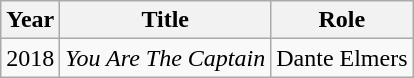<table class="wikitable sortable">
<tr>
<th>Year</th>
<th>Title</th>
<th>Role</th>
</tr>
<tr>
<td>2018</td>
<td><em>You Are The Captain</em></td>
<td>Dante Elmers</td>
</tr>
</table>
